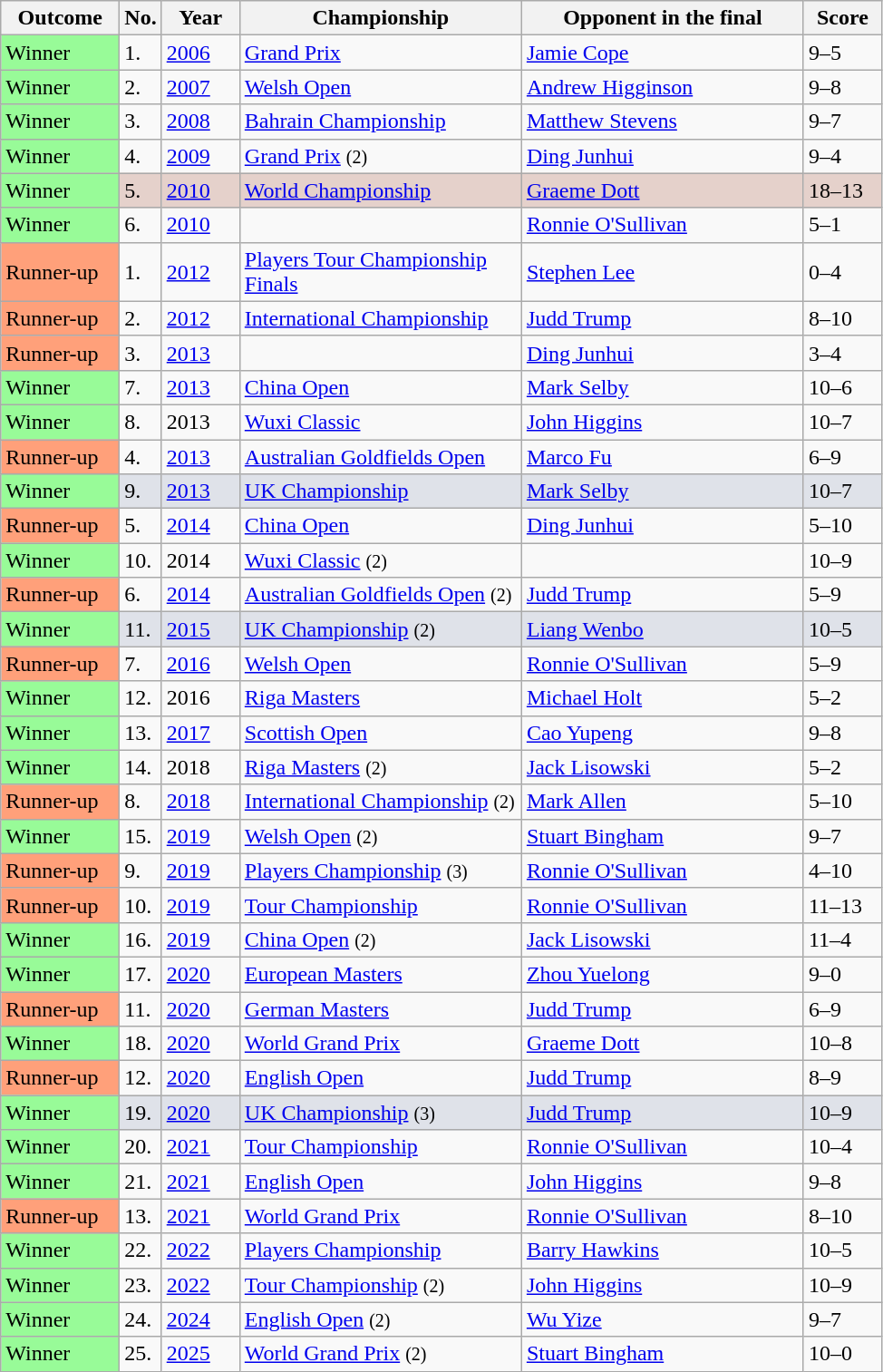<table class="wikitable sortable">
<tr>
<th scope="col" style="width:80px;">Outcome</th>
<th scope="col" style="width:20px;">No.</th>
<th scope="col" style="width:50px;">Year</th>
<th scope="col" style="width:200px;">Championship</th>
<th scope="col" style="width:200px;">Opponent in the final</th>
<th scope="col" style="width:50px;">Score</th>
</tr>
<tr>
<td style="background:#98fb98;">Winner</td>
<td>1.</td>
<td><a href='#'>2006</a></td>
<td><a href='#'>Grand Prix</a></td>
<td> <a href='#'>Jamie Cope</a></td>
<td>9–5</td>
</tr>
<tr>
<td style="background:#98fb98;">Winner</td>
<td>2.</td>
<td><a href='#'>2007</a></td>
<td><a href='#'>Welsh Open</a></td>
<td> <a href='#'>Andrew Higginson</a></td>
<td>9–8</td>
</tr>
<tr>
<td style="background:#98fb98;">Winner</td>
<td>3.</td>
<td><a href='#'>2008</a></td>
<td><a href='#'>Bahrain Championship</a></td>
<td> <a href='#'>Matthew Stevens</a></td>
<td>9–7</td>
</tr>
<tr>
<td style="background:#98fb98;">Winner</td>
<td>4.</td>
<td><a href='#'>2009</a></td>
<td><a href='#'>Grand Prix</a> <small>(2)</small></td>
<td> <a href='#'>Ding Junhui</a></td>
<td>9–4</td>
</tr>
<tr style="background:#e5d1cb;">
<td style="background:#98fb98;">Winner</td>
<td>5.</td>
<td><a href='#'>2010</a></td>
<td><a href='#'>World Championship</a></td>
<td> <a href='#'>Graeme Dott</a></td>
<td>18–13</td>
</tr>
<tr>
<td style="background:#98fb98;">Winner</td>
<td>6.</td>
<td><a href='#'>2010</a></td>
<td></td>
<td> <a href='#'>Ronnie O'Sullivan</a></td>
<td>5–1</td>
</tr>
<tr>
<td style="background:#ffa07a;">Runner-up</td>
<td>1.</td>
<td><a href='#'>2012</a></td>
<td><a href='#'>Players Tour Championship Finals</a></td>
<td> <a href='#'>Stephen Lee</a></td>
<td>0–4</td>
</tr>
<tr>
<td style="background:#ffa07a;">Runner-up</td>
<td>2.</td>
<td><a href='#'>2012</a></td>
<td><a href='#'>International Championship</a></td>
<td> <a href='#'>Judd Trump</a></td>
<td>8–10</td>
</tr>
<tr>
<td style="background:#ffa07a;">Runner-up</td>
<td>3.</td>
<td><a href='#'>2013</a></td>
<td></td>
<td> <a href='#'>Ding Junhui</a></td>
<td>3–4</td>
</tr>
<tr>
<td style="background:#98fb98;">Winner</td>
<td>7.</td>
<td><a href='#'>2013</a></td>
<td><a href='#'>China Open</a></td>
<td> <a href='#'>Mark Selby</a></td>
<td>10–6</td>
</tr>
<tr>
<td style="background:#98fb98;">Winner</td>
<td>8.</td>
<td>2013</td>
<td><a href='#'>Wuxi Classic</a></td>
<td> <a href='#'>John Higgins</a></td>
<td>10–7</td>
</tr>
<tr>
<td style="background:#ffa07a;">Runner-up</td>
<td>4.</td>
<td><a href='#'>2013</a></td>
<td><a href='#'>Australian Goldfields Open</a></td>
<td> <a href='#'>Marco Fu</a></td>
<td>6–9</td>
</tr>
<tr style="background:#dfe2e9;">
<td style="background:#98fb98;">Winner</td>
<td>9.</td>
<td><a href='#'>2013</a></td>
<td><a href='#'>UK Championship</a></td>
<td> <a href='#'>Mark Selby</a></td>
<td>10–7</td>
</tr>
<tr>
<td style="background:#ffa07a;">Runner-up</td>
<td>5.</td>
<td><a href='#'>2014</a></td>
<td><a href='#'>China Open</a></td>
<td> <a href='#'>Ding Junhui</a></td>
<td>5–10</td>
</tr>
<tr>
<td style="background:#98fb98;">Winner</td>
<td>10.</td>
<td>2014</td>
<td><a href='#'>Wuxi Classic</a> <small>(2)</small></td>
<td> </td>
<td>10–9</td>
</tr>
<tr>
<td style="background:#ffa07a;">Runner-up</td>
<td>6.</td>
<td><a href='#'>2014</a></td>
<td><a href='#'>Australian Goldfields Open</a> <small>(2)</small></td>
<td> <a href='#'>Judd Trump</a></td>
<td>5–9</td>
</tr>
<tr style="background:#dfe2e9;">
<td style="background:#98fb98;">Winner</td>
<td>11.</td>
<td><a href='#'>2015</a></td>
<td><a href='#'>UK Championship</a> <small>(2)</small></td>
<td> <a href='#'>Liang Wenbo</a></td>
<td>10–5</td>
</tr>
<tr>
<td style="background:#ffa07a;">Runner-up</td>
<td>7.</td>
<td><a href='#'>2016</a></td>
<td><a href='#'>Welsh Open</a></td>
<td> <a href='#'>Ronnie O'Sullivan</a></td>
<td>5–9</td>
</tr>
<tr>
<td style="background:#98fb98;">Winner</td>
<td>12.</td>
<td>2016</td>
<td><a href='#'>Riga Masters</a></td>
<td> <a href='#'>Michael Holt</a></td>
<td>5–2</td>
</tr>
<tr>
<td style="background:#98fb98;">Winner</td>
<td>13.</td>
<td><a href='#'>2017</a></td>
<td><a href='#'>Scottish Open</a></td>
<td> <a href='#'>Cao Yupeng</a></td>
<td>9–8</td>
</tr>
<tr>
<td style="background:#98fb98;">Winner</td>
<td>14.</td>
<td>2018</td>
<td><a href='#'>Riga Masters</a> <small>(2)</small></td>
<td> <a href='#'>Jack Lisowski</a></td>
<td>5–2</td>
</tr>
<tr>
<td style="background:#ffa07a;">Runner-up</td>
<td>8.</td>
<td><a href='#'>2018</a></td>
<td><a href='#'>International Championship</a> <small>(2)</small></td>
<td> <a href='#'>Mark Allen</a></td>
<td>5–10</td>
</tr>
<tr>
<td style="background:#98fb98;">Winner</td>
<td>15.</td>
<td><a href='#'>2019</a></td>
<td><a href='#'>Welsh Open</a> <small>(2)</small></td>
<td> <a href='#'>Stuart Bingham</a></td>
<td>9–7</td>
</tr>
<tr>
<td style="background:#ffa07a;">Runner-up</td>
<td>9.</td>
<td><a href='#'>2019</a></td>
<td><a href='#'>Players Championship</a> <small>(3)</small></td>
<td> <a href='#'>Ronnie O'Sullivan</a></td>
<td>4–10</td>
</tr>
<tr>
<td style="background:#ffa07a;">Runner-up</td>
<td>10.</td>
<td><a href='#'>2019</a></td>
<td><a href='#'>Tour Championship</a></td>
<td> <a href='#'>Ronnie O'Sullivan</a></td>
<td>11–13</td>
</tr>
<tr>
<td style="background:#98fb98;">Winner</td>
<td>16.</td>
<td><a href='#'>2019</a></td>
<td><a href='#'>China Open</a> <small>(2)</small></td>
<td> <a href='#'>Jack Lisowski</a></td>
<td>11–4</td>
</tr>
<tr>
<td style="background:#98fb98;">Winner</td>
<td>17.</td>
<td><a href='#'>2020</a></td>
<td><a href='#'>European Masters</a></td>
<td> <a href='#'>Zhou Yuelong</a></td>
<td>9–0</td>
</tr>
<tr>
<td style="background:#ffa07a;">Runner-up</td>
<td>11.</td>
<td><a href='#'>2020</a></td>
<td><a href='#'>German Masters</a></td>
<td> <a href='#'>Judd Trump</a></td>
<td>6–9</td>
</tr>
<tr>
<td style="background:#98fb98;">Winner</td>
<td>18.</td>
<td><a href='#'>2020</a></td>
<td><a href='#'>World Grand Prix</a></td>
<td> <a href='#'>Graeme Dott</a></td>
<td>10–8</td>
</tr>
<tr>
<td style="background:#ffa07a;">Runner-up</td>
<td>12.</td>
<td><a href='#'>2020</a></td>
<td><a href='#'>English Open</a></td>
<td> <a href='#'>Judd Trump</a></td>
<td>8–9</td>
</tr>
<tr style="background:#dfe2e9;">
<td style="background:#98fb98;">Winner</td>
<td>19.</td>
<td><a href='#'>2020</a></td>
<td><a href='#'>UK Championship</a> <small>(3)</small></td>
<td> <a href='#'>Judd Trump</a></td>
<td>10–9</td>
</tr>
<tr>
<td style="background:#98fb98;">Winner</td>
<td>20.</td>
<td><a href='#'>2021</a></td>
<td><a href='#'>Tour Championship</a></td>
<td> <a href='#'>Ronnie O'Sullivan</a></td>
<td>10–4</td>
</tr>
<tr>
<td style="background:#98fb98;">Winner</td>
<td>21.</td>
<td><a href='#'>2021</a></td>
<td><a href='#'>English Open</a></td>
<td> <a href='#'>John Higgins</a></td>
<td>9–8</td>
</tr>
<tr>
<td style="background:#ffa07a;">Runner-up</td>
<td>13.</td>
<td><a href='#'>2021</a></td>
<td><a href='#'>World Grand Prix</a></td>
<td> <a href='#'>Ronnie O'Sullivan</a></td>
<td>8–10</td>
</tr>
<tr>
<td style="background:#98fb98;">Winner</td>
<td>22.</td>
<td><a href='#'>2022</a></td>
<td><a href='#'>Players Championship</a></td>
<td> <a href='#'>Barry Hawkins</a></td>
<td>10–5</td>
</tr>
<tr>
<td style="background:#98fb98;">Winner</td>
<td>23.</td>
<td><a href='#'>2022</a></td>
<td><a href='#'>Tour Championship</a> <small>(2)</small></td>
<td> <a href='#'>John Higgins</a></td>
<td>10–9</td>
</tr>
<tr>
<td style="background:#98fb98;">Winner</td>
<td>24.</td>
<td><a href='#'>2024</a></td>
<td><a href='#'>English Open</a> <small>(2)</small></td>
<td> <a href='#'>Wu Yize</a></td>
<td>9–7</td>
</tr>
<tr>
<td style="background:#98fb98;">Winner</td>
<td>25.</td>
<td><a href='#'>2025</a></td>
<td><a href='#'>World Grand Prix</a> <small>(2)</small></td>
<td> <a href='#'>Stuart Bingham</a></td>
<td>10–0</td>
</tr>
</table>
